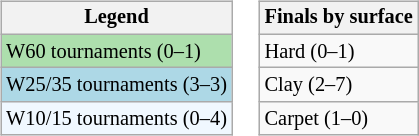<table>
<tr valign=top>
<td><br><table class=wikitable style="font-size:85%">
<tr>
<th>Legend</th>
</tr>
<tr style="background:#addfad;">
<td>W60 tournaments (0–1)</td>
</tr>
<tr style="background:lightblue;">
<td>W25/35 tournaments (3–3)</td>
</tr>
<tr style="background:#f0f8ff;">
<td>W10/15 tournaments (0–4)</td>
</tr>
</table>
</td>
<td><br><table class=wikitable style="font-size:85%">
<tr>
<th>Finals by surface</th>
</tr>
<tr>
<td>Hard (0–1)</td>
</tr>
<tr>
<td>Clay (2–7)</td>
</tr>
<tr>
<td>Carpet (1–0)</td>
</tr>
</table>
</td>
</tr>
</table>
